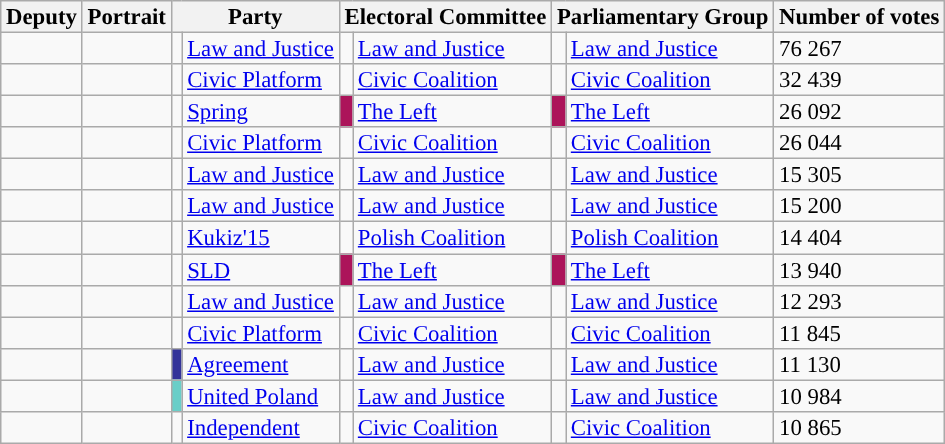<table class="wikitable sortable" style="font-size:95%;line-height:14px;">
<tr>
<th>Deputy</th>
<th>Portrait</th>
<th colspan="2">Party</th>
<th colspan="2">Electoral Committee</th>
<th colspan="2">Parliamentary Group</th>
<th>Number of votes</th>
</tr>
<tr>
<td></td>
<td></td>
<td style="background:"></td>
<td><a href='#'>Law and Justice</a></td>
<td style="background:"></td>
<td><a href='#'>Law and Justice</a></td>
<td style="background:"></td>
<td><a href='#'>Law and Justice</a></td>
<td>76 267</td>
</tr>
<tr>
<td></td>
<td></td>
<td style="background:"></td>
<td><a href='#'>Civic Platform</a></td>
<td style="background:"></td>
<td><a href='#'>Civic Coalition</a></td>
<td style="background:"></td>
<td><a href='#'>Civic Coalition</a></td>
<td>32 439</td>
</tr>
<tr>
<td></td>
<td></td>
<td style="background:"></td>
<td><a href='#'>Spring</a></td>
<td style="background:#AC145A;"></td>
<td><a href='#'>The Left</a></td>
<td style="background:#AC145A;"></td>
<td><a href='#'>The Left</a></td>
<td>26 092</td>
</tr>
<tr>
<td></td>
<td></td>
<td style="background:"></td>
<td><a href='#'>Civic Platform</a></td>
<td style="background:"></td>
<td><a href='#'>Civic Coalition</a></td>
<td style="background:"></td>
<td><a href='#'>Civic Coalition</a></td>
<td>26 044</td>
</tr>
<tr>
<td></td>
<td></td>
<td style="background:"></td>
<td><a href='#'>Law and Justice</a></td>
<td style="background:"></td>
<td><a href='#'>Law and Justice</a></td>
<td style="background:"></td>
<td><a href='#'>Law and Justice</a></td>
<td>15 305</td>
</tr>
<tr>
<td></td>
<td></td>
<td style="background:"></td>
<td><a href='#'>Law and Justice</a></td>
<td style="background:"></td>
<td><a href='#'>Law and Justice</a></td>
<td style="background:"></td>
<td><a href='#'>Law and Justice</a></td>
<td>15 200</td>
</tr>
<tr>
<td></td>
<td></td>
<td style="background:"></td>
<td><a href='#'>Kukiz'15</a></td>
<td style="background:"></td>
<td><a href='#'>Polish Coalition</a></td>
<td style="background:"></td>
<td><a href='#'>Polish Coalition</a></td>
<td>14 404</td>
</tr>
<tr>
<td></td>
<td></td>
<td style="background:"></td>
<td><a href='#'>SLD</a></td>
<td style="background:#AC145A;"></td>
<td><a href='#'>The Left</a></td>
<td style="background:#AC145A;"></td>
<td><a href='#'>The Left</a></td>
<td>13 940</td>
</tr>
<tr>
<td></td>
<td></td>
<td style="background:"></td>
<td><a href='#'>Law and Justice</a></td>
<td style="background:"></td>
<td><a href='#'>Law and Justice</a></td>
<td style="background:"></td>
<td><a href='#'>Law and Justice</a></td>
<td>12 293</td>
</tr>
<tr>
<td></td>
<td></td>
<td style="background:"></td>
<td><a href='#'>Civic Platform</a></td>
<td style="background:"></td>
<td><a href='#'>Civic Coalition</a></td>
<td style="background:"></td>
<td><a href='#'>Civic Coalition</a></td>
<td>11 845</td>
</tr>
<tr>
<td></td>
<td></td>
<td style="background:#333399;"></td>
<td><a href='#'>Agreement</a></td>
<td style="background:"></td>
<td><a href='#'>Law and Justice</a></td>
<td style="background:"></td>
<td><a href='#'>Law and Justice</a></td>
<td>11 130</td>
</tr>
<tr>
<td></td>
<td></td>
<td style="background:#6acec8;"></td>
<td><a href='#'>United Poland</a></td>
<td style="background:"></td>
<td><a href='#'>Law and Justice</a></td>
<td style="background:"></td>
<td><a href='#'>Law and Justice</a></td>
<td>10 984</td>
</tr>
<tr>
<td></td>
<td></td>
<td style="background:"></td>
<td><a href='#'>Independent</a></td>
<td style="background:"></td>
<td><a href='#'>Civic Coalition</a></td>
<td style="background:"></td>
<td><a href='#'>Civic Coalition</a></td>
<td>10 865</td>
</tr>
</table>
